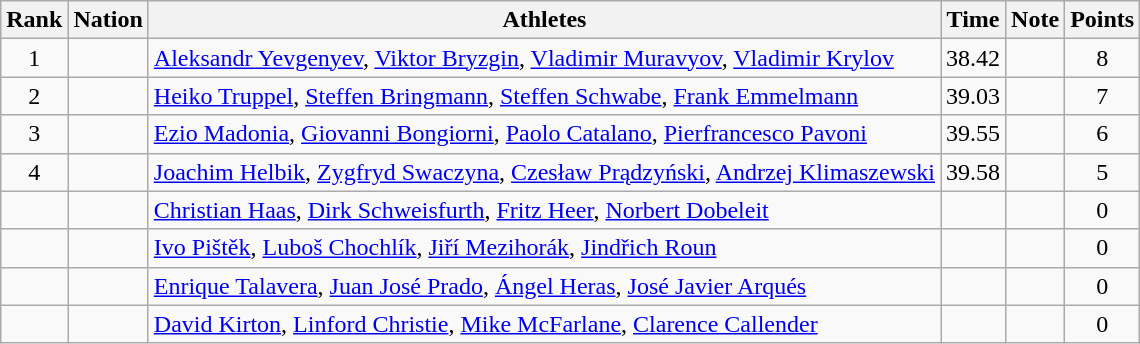<table class="wikitable sortable" style="text-align:center">
<tr>
<th>Rank</th>
<th>Nation</th>
<th>Athletes</th>
<th>Time</th>
<th>Note</th>
<th>Points</th>
</tr>
<tr>
<td>1</td>
<td align=left></td>
<td align=left><a href='#'>Aleksandr Yevgenyev</a>, <a href='#'>Viktor Bryzgin</a>, <a href='#'>Vladimir Muravyov</a>, <a href='#'>Vladimir Krylov</a></td>
<td>38.42</td>
<td></td>
<td>8</td>
</tr>
<tr>
<td>2</td>
<td align=left></td>
<td align=left><a href='#'>Heiko Truppel</a>, <a href='#'>Steffen Bringmann</a>, <a href='#'>Steffen Schwabe</a>, <a href='#'>Frank Emmelmann</a></td>
<td>39.03</td>
<td></td>
<td>7</td>
</tr>
<tr>
<td>3</td>
<td align=left></td>
<td align=left><a href='#'>Ezio Madonia</a>, <a href='#'>Giovanni Bongiorni</a>, <a href='#'>Paolo Catalano</a>, <a href='#'>Pierfrancesco Pavoni</a></td>
<td>39.55</td>
<td></td>
<td>6</td>
</tr>
<tr>
<td>4</td>
<td align=left></td>
<td align=left><a href='#'>Joachim Helbik</a>, <a href='#'>Zygfryd Swaczyna</a>, <a href='#'>Czesław Prądzyński</a>, <a href='#'>Andrzej Klimaszewski</a></td>
<td>39.58</td>
<td></td>
<td>5</td>
</tr>
<tr>
<td></td>
<td align=left></td>
<td align=left><a href='#'>Christian Haas</a>, <a href='#'>Dirk Schweisfurth</a>, <a href='#'>Fritz Heer</a>, <a href='#'>Norbert Dobeleit</a></td>
<td></td>
<td></td>
<td>0</td>
</tr>
<tr>
<td></td>
<td align=left></td>
<td align=left><a href='#'>Ivo Pištěk</a>, <a href='#'>Luboš Chochlík</a>, <a href='#'>Jiří Mezihorák</a>, <a href='#'>Jindřich Roun</a></td>
<td></td>
<td></td>
<td>0</td>
</tr>
<tr>
<td></td>
<td align=left></td>
<td align=left><a href='#'>Enrique Talavera</a>, <a href='#'>Juan José Prado</a>, <a href='#'>Ángel Heras</a>, <a href='#'>José Javier Arqués</a></td>
<td></td>
<td></td>
<td>0</td>
</tr>
<tr>
<td></td>
<td align=left></td>
<td align=left><a href='#'>David Kirton</a>, <a href='#'>Linford Christie</a>, <a href='#'>Mike McFarlane</a>, <a href='#'>Clarence Callender</a></td>
<td></td>
<td></td>
<td>0</td>
</tr>
</table>
